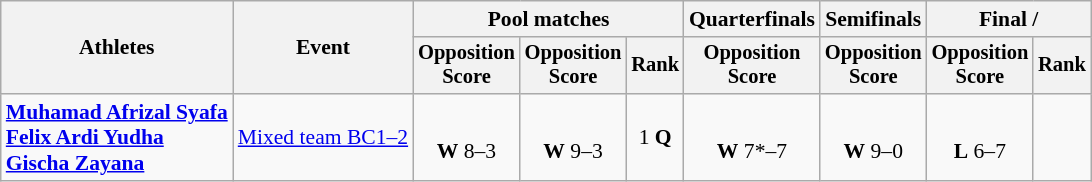<table class=wikitable style="font-size:90%">
<tr>
<th rowspan="2">Athletes</th>
<th rowspan="2">Event</th>
<th colspan="3">Pool matches</th>
<th>Quarterfinals</th>
<th>Semifinals</th>
<th colspan=2>Final / </th>
</tr>
<tr style="font-size:95%">
<th>Opposition<br>Score</th>
<th>Opposition<br>Score</th>
<th>Rank</th>
<th>Opposition<br>Score</th>
<th>Opposition<br>Score</th>
<th>Opposition<br>Score</th>
<th>Rank</th>
</tr>
<tr align=center>
<td align=left><strong><a href='#'>Muhamad Afrizal Syafa</a> <br><a href='#'>Felix Ardi Yudha</a> <br> <a href='#'>Gischa Zayana</a></strong></td>
<td align=left><a href='#'>Mixed team BC1–2</a></td>
<td><br><strong>W</strong> 8–3</td>
<td><br><strong>W</strong> 9–3</td>
<td>1 <strong>Q</strong></td>
<td><br><strong>W</strong> 7*–7</td>
<td><br><strong>W</strong> 9–0</td>
<td><br><strong>L</strong> 6–7</td>
<td></td>
</tr>
</table>
